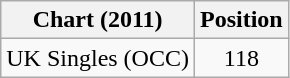<table class="wikitable">
<tr>
<th scope="col">Chart (2011)</th>
<th scope="col">Position</th>
</tr>
<tr>
<td>UK Singles (OCC)</td>
<td align="center">118</td>
</tr>
</table>
